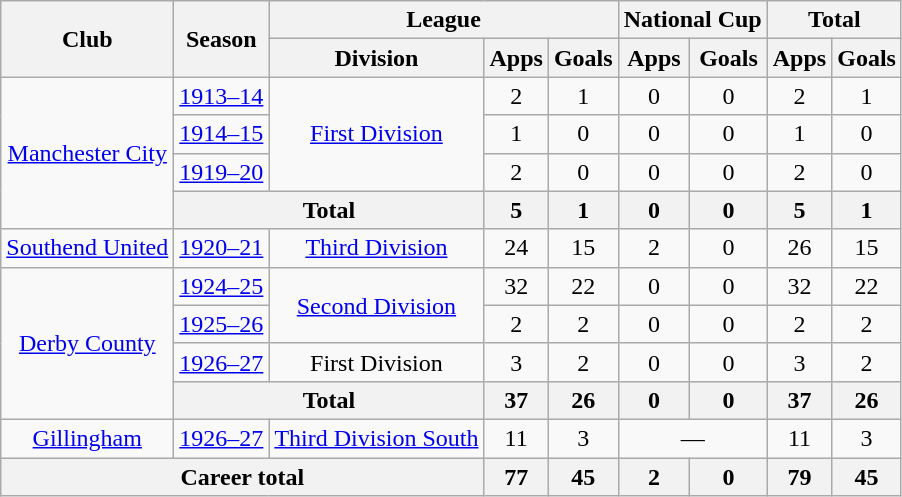<table class="wikitable" style="text-align: center;">
<tr>
<th rowspan="2">Club</th>
<th rowspan="2">Season</th>
<th colspan="3">League</th>
<th colspan="2">National Cup</th>
<th colspan="2">Total</th>
</tr>
<tr>
<th>Division</th>
<th>Apps</th>
<th>Goals</th>
<th>Apps</th>
<th>Goals</th>
<th>Apps</th>
<th>Goals</th>
</tr>
<tr>
<td rowspan="4"><a href='#'>Manchester City</a></td>
<td><a href='#'>1913–14</a></td>
<td rowspan="3"><a href='#'>First Division</a></td>
<td>2</td>
<td>1</td>
<td>0</td>
<td>0</td>
<td>2</td>
<td>1</td>
</tr>
<tr>
<td><a href='#'>1914–15</a></td>
<td>1</td>
<td>0</td>
<td>0</td>
<td>0</td>
<td>1</td>
<td>0</td>
</tr>
<tr>
<td><a href='#'>1919–20</a></td>
<td>2</td>
<td>0</td>
<td>0</td>
<td>0</td>
<td>2</td>
<td>0</td>
</tr>
<tr>
<th colspan="2">Total</th>
<th>5</th>
<th>1</th>
<th>0</th>
<th>0</th>
<th>5</th>
<th>1</th>
</tr>
<tr>
<td><a href='#'>Southend United</a></td>
<td><a href='#'>1920–21</a></td>
<td><a href='#'>Third Division</a></td>
<td>24</td>
<td>15</td>
<td>2</td>
<td>0</td>
<td>26</td>
<td>15</td>
</tr>
<tr>
<td rowspan="4"><a href='#'>Derby County</a></td>
<td><a href='#'>1924–25</a></td>
<td rowspan="2"><a href='#'>Second Division</a></td>
<td>32</td>
<td>22</td>
<td>0</td>
<td>0</td>
<td>32</td>
<td>22</td>
</tr>
<tr>
<td><a href='#'>1925–26</a></td>
<td>2</td>
<td>2</td>
<td>0</td>
<td>0</td>
<td>2</td>
<td>2</td>
</tr>
<tr>
<td><a href='#'>1926–27</a></td>
<td>First Division</td>
<td>3</td>
<td>2</td>
<td>0</td>
<td>0</td>
<td>3</td>
<td>2</td>
</tr>
<tr>
<th colspan="2">Total</th>
<th>37</th>
<th>26</th>
<th>0</th>
<th>0</th>
<th>37</th>
<th>26</th>
</tr>
<tr>
<td><a href='#'>Gillingham</a></td>
<td><a href='#'>1926–27</a></td>
<td><a href='#'>Third Division South</a></td>
<td>11</td>
<td>3</td>
<td colspan="2">—</td>
<td>11</td>
<td>3</td>
</tr>
<tr>
<th colspan="3">Career total</th>
<th>77</th>
<th>45</th>
<th>2</th>
<th>0</th>
<th>79</th>
<th>45</th>
</tr>
</table>
